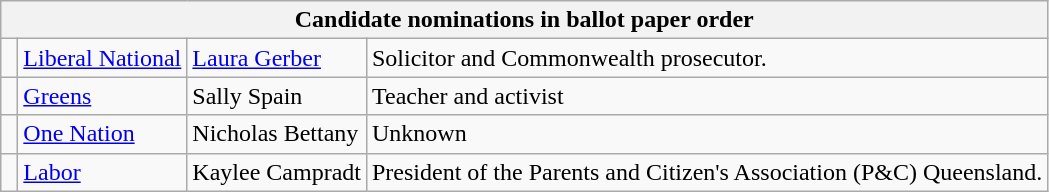<table class="wikitable">
<tr>
<th colspan=4>Candidate nominations in ballot paper order</th>
</tr>
<tr>
<td> </td>
<td><a href='#'>Liberal National</a></td>
<td><a href='#'>Laura Gerber</a></td>
<td>Solicitor and Commonwealth prosecutor.</td>
</tr>
<tr>
<td> </td>
<td><a href='#'>Greens</a></td>
<td>Sally Spain</td>
<td>Teacher and activist</td>
</tr>
<tr>
<td> </td>
<td><a href='#'>One Nation</a></td>
<td>Nicholas Bettany</td>
<td>Unknown</td>
</tr>
<tr>
<td> </td>
<td><a href='#'>Labor</a></td>
<td>Kaylee Campradt</td>
<td>President of the Parents and Citizen's Association (P&C) Queensland.</td>
</tr>
</table>
